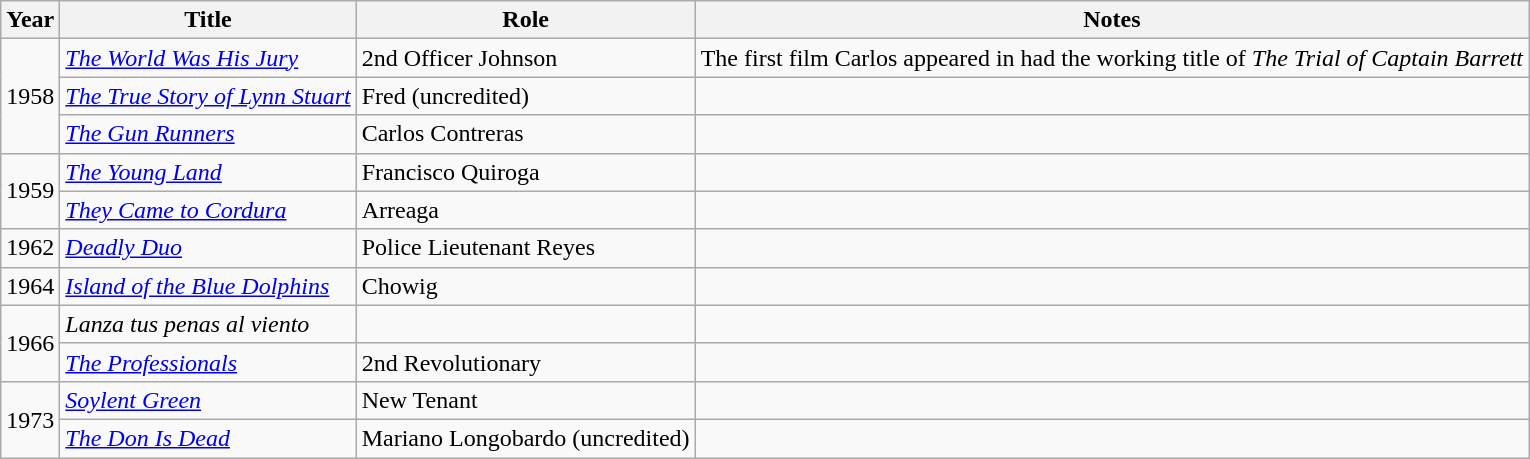<table class="wikitable sortable plainrowheaders">
<tr>
<th scope="col">Year</th>
<th scope="col">Title</th>
<th scope="col">Role</th>
<th scope="col">Notes</th>
</tr>
<tr>
<td rowspan=3>1958</td>
<td><em><a href='#'>The World Was His Jury</a></em></td>
<td>2nd Officer Johnson</td>
<td>The first film Carlos appeared in had the working title of <em>The Trial of Captain Barrett</em></td>
</tr>
<tr>
<td><em><a href='#'>The True Story of Lynn Stuart</a></em></td>
<td>Fred (uncredited)</td>
<td></td>
</tr>
<tr>
<td><em><a href='#'>The Gun Runners</a></em></td>
<td>Carlos Contreras</td>
<td></td>
</tr>
<tr>
<td rowspan=2>1959</td>
<td><em><a href='#'>The Young Land</a></em></td>
<td>Francisco Quiroga</td>
<td></td>
</tr>
<tr>
<td><em><a href='#'>They Came to Cordura</a></em></td>
<td>Arreaga</td>
<td></td>
</tr>
<tr>
<td>1962</td>
<td><em><a href='#'>Deadly Duo</a></em></td>
<td>Police Lieutenant Reyes</td>
<td></td>
</tr>
<tr>
<td>1964</td>
<td><em><a href='#'>Island of the Blue Dolphins</a></em></td>
<td>Chowig</td>
<td></td>
</tr>
<tr>
<td rowspan=2>1966</td>
<td><em>Lanza tus penas al viento</em></td>
<td></td>
<td></td>
</tr>
<tr>
<td><em><a href='#'>The Professionals</a></em></td>
<td>2nd Revolutionary</td>
<td></td>
</tr>
<tr>
<td rowspan=2>1973</td>
<td><em><a href='#'>Soylent Green</a></em></td>
<td>New Tenant</td>
<td></td>
</tr>
<tr>
<td><em><a href='#'>The Don Is Dead</a></em></td>
<td>Mariano Longobardo (uncredited)</td>
<td></td>
</tr>
</table>
